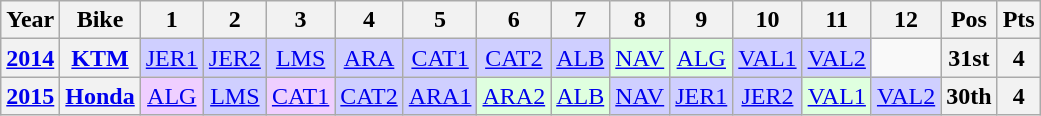<table class="wikitable" style="text-align:center">
<tr>
<th>Year</th>
<th>Bike</th>
<th>1</th>
<th>2</th>
<th>3</th>
<th>4</th>
<th>5</th>
<th>6</th>
<th>7</th>
<th>8</th>
<th>9</th>
<th>10</th>
<th>11</th>
<th>12</th>
<th>Pos</th>
<th>Pts</th>
</tr>
<tr>
<th><a href='#'>2014</a></th>
<th><a href='#'>KTM</a></th>
<td style="background:#cfcfff;"><a href='#'>JER1</a><br></td>
<td style="background:#cfcfff;"><a href='#'>JER2</a><br></td>
<td style="background:#cfcfff;"><a href='#'>LMS</a><br></td>
<td style="background:#cfcfff;"><a href='#'>ARA</a><br></td>
<td style="background:#cfcfff;"><a href='#'>CAT1</a><br></td>
<td style="background:#cfcfff;"><a href='#'>CAT2</a><br></td>
<td style="background:#cfcfff;"><a href='#'>ALB</a><br></td>
<td style="background:#dfffdf;"><a href='#'>NAV</a><br></td>
<td style="background:#dfffdf;"><a href='#'>ALG</a><br></td>
<td style="background:#cfcfff;"><a href='#'>VAL1</a><br></td>
<td style="background:#cfcfff;"><a href='#'>VAL2</a><br></td>
<td></td>
<th style="background:#;">31st</th>
<th style="background:#;">4</th>
</tr>
<tr>
<th><a href='#'>2015</a></th>
<th><a href='#'>Honda</a></th>
<td style="background:#efcfff;"><a href='#'>ALG</a><br></td>
<td style="background:#cfcfff;"><a href='#'>LMS</a><br></td>
<td style="background:#efcfff;"><a href='#'>CAT1</a><br></td>
<td style="background:#cfcfff;"><a href='#'>CAT2</a><br></td>
<td style="background:#cfcfff;"><a href='#'>ARA1</a><br></td>
<td style="background:#dfffdf;"><a href='#'>ARA2</a><br></td>
<td style="background:#dfffdf;"><a href='#'>ALB</a><br></td>
<td style="background:#cfcfff;"><a href='#'>NAV</a><br></td>
<td style="background:#cfcfff;"><a href='#'>JER1</a><br></td>
<td style="background:#cfcfff;"><a href='#'>JER2</a><br></td>
<td style="background:#dfffdf;"><a href='#'>VAL1</a><br></td>
<td style="background:#cfcfff;"><a href='#'>VAL2</a><br></td>
<th>30th</th>
<th>4</th>
</tr>
</table>
